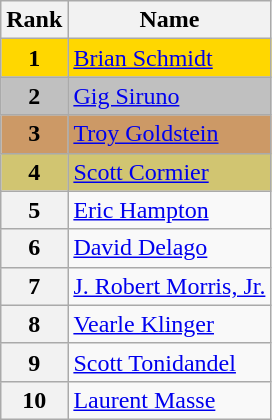<table class="wikitable">
<tr>
<th>Rank</th>
<th>Name</th>
</tr>
<tr bgcolor="gold">
<td align="center"><strong>1</strong></td>
<td><a href='#'>Brian Schmidt</a></td>
</tr>
<tr bgcolor="silver">
<td align="center"><strong>2</strong></td>
<td><a href='#'>Gig Siruno</a></td>
</tr>
<tr bgcolor="cc9966">
<td align="center"><strong>3</strong></td>
<td><a href='#'>Troy Goldstein</a></td>
</tr>
<tr bgcolor="#d1c571">
<td align="center"><strong>4</strong></td>
<td><a href='#'>Scott Cormier</a></td>
</tr>
<tr>
<th>5</th>
<td><a href='#'>Eric Hampton</a></td>
</tr>
<tr>
<th>6</th>
<td><a href='#'>David Delago</a></td>
</tr>
<tr>
<th>7</th>
<td><a href='#'>J. Robert Morris, Jr.</a></td>
</tr>
<tr>
<th>8</th>
<td><a href='#'>Vearle Klinger</a></td>
</tr>
<tr>
<th>9</th>
<td><a href='#'>Scott Tonidandel</a></td>
</tr>
<tr>
<th>10</th>
<td><a href='#'>Laurent Masse</a></td>
</tr>
</table>
